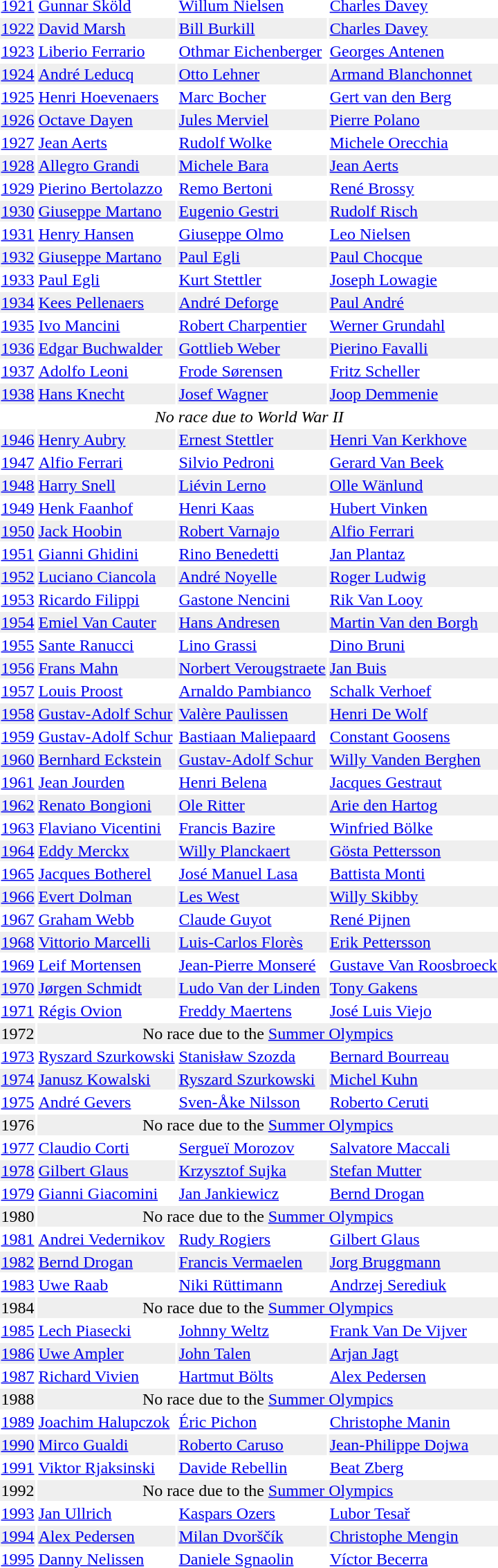<table>
<tr>
<td><a href='#'>1921</a></td>
<td> <a href='#'>Gunnar Sköld</a></td>
<td> <a href='#'>Willum Nielsen</a></td>
<td> <a href='#'>Charles Davey</a></td>
</tr>
<tr bgcolor="#EFEFEF">
<td><a href='#'>1922</a></td>
<td> <a href='#'>David Marsh</a></td>
<td> <a href='#'>Bill Burkill</a></td>
<td> <a href='#'>Charles Davey</a></td>
</tr>
<tr>
<td><a href='#'>1923</a></td>
<td> <a href='#'>Liberio Ferrario</a></td>
<td> <a href='#'>Othmar Eichenberger</a></td>
<td> <a href='#'>Georges Antenen</a></td>
</tr>
<tr bgcolor="#EFEFEF">
<td><a href='#'>1924</a></td>
<td> <a href='#'>André Leducq</a></td>
<td> <a href='#'>Otto Lehner</a></td>
<td> <a href='#'>Armand Blanchonnet</a></td>
</tr>
<tr>
<td><a href='#'>1925</a></td>
<td> <a href='#'>Henri Hoevenaers</a></td>
<td> <a href='#'>Marc Bocher</a></td>
<td> <a href='#'>Gert van den Berg</a></td>
</tr>
<tr bgcolor="#EFEFEF">
<td><a href='#'>1926</a></td>
<td> <a href='#'>Octave Dayen</a></td>
<td> <a href='#'>Jules Merviel</a></td>
<td> <a href='#'>Pierre Polano</a></td>
</tr>
<tr>
<td><a href='#'>1927</a></td>
<td> <a href='#'>Jean Aerts</a></td>
<td> <a href='#'>Rudolf Wolke</a></td>
<td> <a href='#'>Michele Orecchia</a></td>
</tr>
<tr bgcolor="#EFEFEF">
<td><a href='#'>1928</a></td>
<td> <a href='#'>Allegro Grandi</a></td>
<td> <a href='#'>Michele Bara</a></td>
<td> <a href='#'>Jean Aerts</a></td>
</tr>
<tr>
<td><a href='#'>1929</a></td>
<td> <a href='#'>Pierino Bertolazzo</a></td>
<td> <a href='#'>Remo Bertoni</a></td>
<td> <a href='#'>René Brossy</a></td>
</tr>
<tr bgcolor="#EFEFEF">
<td><a href='#'>1930</a></td>
<td> <a href='#'>Giuseppe Martano</a></td>
<td> <a href='#'>Eugenio Gestri</a></td>
<td> <a href='#'>Rudolf Risch</a></td>
</tr>
<tr>
<td><a href='#'>1931</a></td>
<td> <a href='#'>Henry Hansen</a></td>
<td> <a href='#'>Giuseppe Olmo</a></td>
<td> <a href='#'>Leo Nielsen</a></td>
</tr>
<tr bgcolor="#EFEFEF">
<td><a href='#'>1932</a></td>
<td> <a href='#'>Giuseppe Martano</a></td>
<td> <a href='#'>Paul Egli</a></td>
<td> <a href='#'>Paul Chocque</a></td>
</tr>
<tr>
<td><a href='#'>1933</a></td>
<td> <a href='#'>Paul Egli</a></td>
<td> <a href='#'>Kurt Stettler</a></td>
<td> <a href='#'>Joseph Lowagie</a></td>
</tr>
<tr bgcolor="#EFEFEF">
<td><a href='#'>1934</a></td>
<td> <a href='#'>Kees Pellenaers</a></td>
<td> <a href='#'>André Deforge</a></td>
<td> <a href='#'>Paul André</a></td>
</tr>
<tr>
<td><a href='#'>1935</a></td>
<td> <a href='#'>Ivo Mancini</a></td>
<td> <a href='#'>Robert Charpentier</a></td>
<td> <a href='#'>Werner Grundahl</a></td>
</tr>
<tr bgcolor="#EFEFEF">
<td><a href='#'>1936</a></td>
<td> <a href='#'>Edgar Buchwalder</a></td>
<td> <a href='#'>Gottlieb Weber</a></td>
<td> <a href='#'>Pierino Favalli</a></td>
</tr>
<tr>
<td><a href='#'>1937</a></td>
<td> <a href='#'>Adolfo Leoni</a></td>
<td> <a href='#'>Frode Sørensen</a></td>
<td> <a href='#'>Fritz Scheller</a></td>
</tr>
<tr bgcolor="#EFEFEF">
<td><a href='#'>1938</a></td>
<td> <a href='#'>Hans Knecht</a></td>
<td> <a href='#'>Josef Wagner</a></td>
<td> <a href='#'>Joop Demmenie</a></td>
</tr>
<tr>
<td rowspan=1 colspan=5 align="center"><em>No race due to World War II</em></td>
</tr>
<tr bgcolor="#EFEFEF">
<td><a href='#'>1946</a></td>
<td> <a href='#'>Henry Aubry</a></td>
<td> <a href='#'>Ernest Stettler</a></td>
<td> <a href='#'>Henri Van Kerkhove</a></td>
</tr>
<tr>
<td><a href='#'>1947</a></td>
<td> <a href='#'>Alfio Ferrari</a></td>
<td> <a href='#'>Silvio Pedroni</a></td>
<td> <a href='#'>Gerard Van Beek</a></td>
</tr>
<tr bgcolor="#EFEFEF">
<td><a href='#'>1948</a></td>
<td> <a href='#'>Harry Snell</a></td>
<td> <a href='#'>Liévin Lerno</a></td>
<td> <a href='#'>Olle Wänlund</a></td>
</tr>
<tr>
<td><a href='#'>1949</a></td>
<td> <a href='#'>Henk Faanhof</a></td>
<td> <a href='#'>Henri Kaas</a></td>
<td> <a href='#'>Hubert Vinken</a></td>
</tr>
<tr bgcolor="#EFEFEF">
<td><a href='#'>1950</a></td>
<td> <a href='#'>Jack Hoobin</a></td>
<td> <a href='#'>Robert Varnajo</a></td>
<td> <a href='#'>Alfio Ferrari</a></td>
</tr>
<tr>
<td><a href='#'>1951</a></td>
<td> <a href='#'>Gianni Ghidini</a></td>
<td> <a href='#'>Rino Benedetti</a></td>
<td> <a href='#'>Jan Plantaz</a></td>
</tr>
<tr bgcolor="#EFEFEF">
<td><a href='#'>1952</a></td>
<td> <a href='#'>Luciano Ciancola</a></td>
<td> <a href='#'>André Noyelle</a></td>
<td> <a href='#'>Roger Ludwig</a></td>
</tr>
<tr>
<td><a href='#'>1953</a></td>
<td> <a href='#'>Ricardo Filippi</a></td>
<td> <a href='#'>Gastone Nencini</a></td>
<td> <a href='#'>Rik Van Looy</a></td>
</tr>
<tr bgcolor="#EFEFEF">
<td><a href='#'>1954</a></td>
<td> <a href='#'>Emiel Van Cauter</a></td>
<td> <a href='#'>Hans Andresen</a></td>
<td> <a href='#'>Martin Van den Borgh</a></td>
</tr>
<tr>
<td><a href='#'>1955</a></td>
<td> <a href='#'>Sante Ranucci</a></td>
<td> <a href='#'>Lino Grassi</a></td>
<td> <a href='#'>Dino Bruni</a></td>
</tr>
<tr bgcolor="#EFEFEF">
<td><a href='#'>1956</a></td>
<td> <a href='#'>Frans Mahn</a></td>
<td> <a href='#'>Norbert Verougstraete</a></td>
<td> <a href='#'>Jan Buis</a></td>
</tr>
<tr>
<td><a href='#'>1957</a></td>
<td> <a href='#'>Louis Proost</a></td>
<td> <a href='#'>Arnaldo Pambianco</a></td>
<td> <a href='#'>Schalk Verhoef</a></td>
</tr>
<tr bgcolor="#EFEFEF">
<td><a href='#'>1958</a></td>
<td> <a href='#'>Gustav-Adolf Schur</a></td>
<td> <a href='#'>Valère Paulissen</a></td>
<td> <a href='#'>Henri De Wolf</a></td>
</tr>
<tr>
<td><a href='#'>1959</a></td>
<td> <a href='#'>Gustav-Adolf Schur</a></td>
<td> <a href='#'>Bastiaan Maliepaard</a></td>
<td> <a href='#'>Constant Goosens</a></td>
</tr>
<tr bgcolor="#EFEFEF">
<td><a href='#'>1960</a></td>
<td> <a href='#'>Bernhard Eckstein</a></td>
<td> <a href='#'>Gustav-Adolf Schur</a></td>
<td> <a href='#'>Willy Vanden Berghen</a></td>
</tr>
<tr>
<td><a href='#'>1961</a></td>
<td> <a href='#'>Jean Jourden</a></td>
<td> <a href='#'>Henri Belena</a></td>
<td> <a href='#'>Jacques Gestraut</a></td>
</tr>
<tr bgcolor="#EFEFEF">
<td><a href='#'>1962</a></td>
<td> <a href='#'>Renato Bongioni</a></td>
<td> <a href='#'>Ole Ritter</a></td>
<td> <a href='#'>Arie den Hartog</a></td>
</tr>
<tr>
<td><a href='#'>1963</a></td>
<td> <a href='#'>Flaviano Vicentini</a></td>
<td> <a href='#'>Francis Bazire</a></td>
<td> <a href='#'>Winfried Bölke</a></td>
</tr>
<tr bgcolor="#EFEFEF">
<td><a href='#'>1964</a></td>
<td> <a href='#'>Eddy Merckx</a></td>
<td> <a href='#'>Willy Planckaert</a></td>
<td> <a href='#'>Gösta Pettersson</a></td>
</tr>
<tr>
<td><a href='#'>1965</a></td>
<td> <a href='#'>Jacques Botherel</a></td>
<td> <a href='#'>José Manuel Lasa</a></td>
<td> <a href='#'>Battista Monti</a></td>
</tr>
<tr bgcolor="#EFEFEF">
<td><a href='#'>1966</a></td>
<td> <a href='#'>Evert Dolman</a></td>
<td> <a href='#'>Les West</a></td>
<td> <a href='#'>Willy Skibby</a></td>
</tr>
<tr>
<td><a href='#'>1967</a></td>
<td> <a href='#'>Graham Webb</a></td>
<td> <a href='#'>Claude Guyot</a></td>
<td> <a href='#'>René Pijnen</a></td>
</tr>
<tr bgcolor="#EFEFEF">
<td><a href='#'>1968</a></td>
<td> <a href='#'>Vittorio Marcelli</a></td>
<td> <a href='#'>Luis-Carlos Florès</a></td>
<td> <a href='#'>Erik Pettersson</a></td>
</tr>
<tr>
<td><a href='#'>1969</a></td>
<td> <a href='#'>Leif Mortensen</a></td>
<td> <a href='#'>Jean-Pierre Monseré</a></td>
<td> <a href='#'>Gustave Van Roosbroeck</a></td>
</tr>
<tr bgcolor="#EFEFEF">
<td><a href='#'>1970</a></td>
<td> <a href='#'>Jørgen Schmidt</a></td>
<td> <a href='#'>Ludo Van der Linden</a></td>
<td> <a href='#'>Tony Gakens</a></td>
</tr>
<tr>
<td><a href='#'>1971</a></td>
<td> <a href='#'>Régis Ovion</a></td>
<td> <a href='#'>Freddy Maertens</a></td>
<td> <a href='#'>José Luis Viejo</a></td>
</tr>
<tr bgcolor="#EFEFEF">
<td>1972</td>
<td colspan="3" align=center>No race due to the <a href='#'>Summer Olympics</a></td>
</tr>
<tr>
<td><a href='#'>1973</a></td>
<td> <a href='#'>Ryszard Szurkowski</a></td>
<td> <a href='#'>Stanisław Szozda</a></td>
<td> <a href='#'>Bernard Bourreau</a></td>
</tr>
<tr bgcolor="#EFEFEF">
<td><a href='#'>1974</a></td>
<td> <a href='#'>Janusz Kowalski</a></td>
<td> <a href='#'>Ryszard Szurkowski</a></td>
<td> <a href='#'>Michel Kuhn</a></td>
</tr>
<tr>
<td><a href='#'>1975</a></td>
<td> <a href='#'>André Gevers</a></td>
<td> <a href='#'>Sven-Åke Nilsson</a></td>
<td> <a href='#'>Roberto Ceruti</a></td>
</tr>
<tr bgcolor="#EFEFEF">
<td>1976</td>
<td colspan="3" align=center>No race due to the <a href='#'>Summer Olympics</a></td>
</tr>
<tr>
<td><a href='#'>1977</a></td>
<td> <a href='#'>Claudio Corti</a></td>
<td> <a href='#'>Sergueï Morozov</a></td>
<td> <a href='#'>Salvatore Maccali</a></td>
</tr>
<tr bgcolor="#EFEFEF">
<td><a href='#'>1978</a></td>
<td> <a href='#'>Gilbert Glaus</a></td>
<td> <a href='#'>Krzysztof Sujka</a></td>
<td> <a href='#'>Stefan Mutter</a></td>
</tr>
<tr>
<td><a href='#'>1979</a></td>
<td> <a href='#'>Gianni Giacomini</a></td>
<td> <a href='#'>Jan Jankiewicz</a></td>
<td> <a href='#'>Bernd Drogan</a></td>
</tr>
<tr bgcolor="#EFEFEF">
<td>1980</td>
<td colspan="3" align=center>No race due to the <a href='#'>Summer Olympics</a></td>
</tr>
<tr>
<td><a href='#'>1981</a></td>
<td> <a href='#'>Andrei Vedernikov</a></td>
<td> <a href='#'>Rudy Rogiers</a></td>
<td> <a href='#'>Gilbert Glaus</a></td>
</tr>
<tr bgcolor="#EFEFEF">
<td><a href='#'>1982</a></td>
<td> <a href='#'>Bernd Drogan</a></td>
<td> <a href='#'>Francis Vermaelen</a></td>
<td> <a href='#'>Jorg Bruggmann</a></td>
</tr>
<tr>
<td><a href='#'>1983</a></td>
<td> <a href='#'>Uwe Raab</a></td>
<td> <a href='#'>Niki Rüttimann</a></td>
<td> <a href='#'>Andrzej Serediuk</a></td>
</tr>
<tr bgcolor="#EFEFEF">
<td>1984</td>
<td colspan="3" align=center>No race due to the <a href='#'>Summer Olympics</a></td>
</tr>
<tr>
<td><a href='#'>1985</a></td>
<td> <a href='#'>Lech Piasecki</a></td>
<td> <a href='#'>Johnny Weltz</a></td>
<td> <a href='#'>Frank Van De Vijver</a></td>
</tr>
<tr bgcolor="#EFEFEF">
<td><a href='#'>1986</a></td>
<td> <a href='#'>Uwe Ampler</a></td>
<td> <a href='#'>John Talen</a></td>
<td> <a href='#'>Arjan Jagt</a></td>
</tr>
<tr>
<td><a href='#'>1987</a></td>
<td> <a href='#'>Richard Vivien</a></td>
<td> <a href='#'>Hartmut Bölts</a></td>
<td> <a href='#'>Alex Pedersen</a></td>
</tr>
<tr bgcolor="#EFEFEF">
<td>1988</td>
<td colspan="3" align=center>No race due to the <a href='#'>Summer Olympics</a></td>
</tr>
<tr>
<td><a href='#'>1989</a></td>
<td> <a href='#'>Joachim Halupczok</a></td>
<td> <a href='#'>Éric Pichon</a></td>
<td> <a href='#'>Christophe Manin</a></td>
</tr>
<tr bgcolor="#EFEFEF">
<td><a href='#'>1990</a></td>
<td> <a href='#'>Mirco Gualdi</a></td>
<td> <a href='#'>Roberto Caruso</a></td>
<td> <a href='#'>Jean-Philippe Dojwa</a></td>
</tr>
<tr>
<td><a href='#'>1991</a></td>
<td> <a href='#'>Viktor Rjaksinski</a></td>
<td> <a href='#'>Davide Rebellin</a></td>
<td> <a href='#'>Beat Zberg</a></td>
</tr>
<tr bgcolor="#EFEFEF">
<td>1992</td>
<td colspan="3" align=center>No race due to the <a href='#'>Summer Olympics</a></td>
</tr>
<tr>
<td><a href='#'>1993</a></td>
<td> <a href='#'>Jan Ullrich</a></td>
<td> <a href='#'>Kaspars Ozers</a></td>
<td> <a href='#'>Lubor Tesař</a></td>
</tr>
<tr bgcolor="#EFEFEF">
<td><a href='#'>1994</a></td>
<td> <a href='#'>Alex Pedersen</a></td>
<td> <a href='#'>Milan Dvorščík</a></td>
<td> <a href='#'>Christophe Mengin</a></td>
</tr>
<tr>
<td><a href='#'>1995</a></td>
<td> <a href='#'>Danny Nelissen</a></td>
<td> <a href='#'>Daniele Sgnaolin</a></td>
<td> <a href='#'>Víctor Becerra</a></td>
</tr>
</table>
